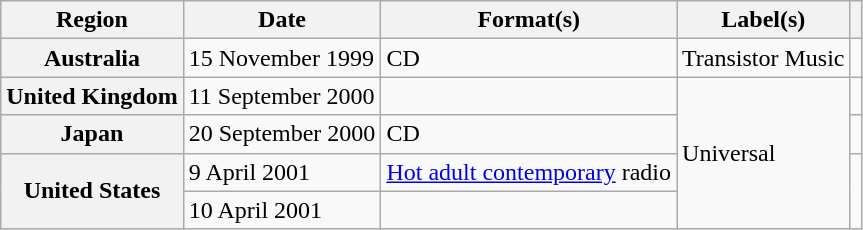<table class="wikitable plainrowheaders">
<tr>
<th scope="col">Region</th>
<th scope="col">Date</th>
<th scope="col">Format(s)</th>
<th scope="col">Label(s)</th>
<th scope="col"></th>
</tr>
<tr>
<th scope="row">Australia</th>
<td>15 November 1999</td>
<td>CD</td>
<td>Transistor Music</td>
<td align="center"></td>
</tr>
<tr>
<th scope="row">United Kingdom</th>
<td>11 September 2000</td>
<td></td>
<td rowspan="4">Universal</td>
<td align="center"></td>
</tr>
<tr>
<th scope="row">Japan</th>
<td>20 September 2000</td>
<td>CD</td>
<td align="center"></td>
</tr>
<tr>
<th scope="row" rowspan="2">United States</th>
<td>9 April 2001</td>
<td><a href='#'>Hot adult contemporary</a> radio</td>
<td align="center" rowspan="2"></td>
</tr>
<tr>
<td>10 April 2001</td>
<td></td>
</tr>
</table>
